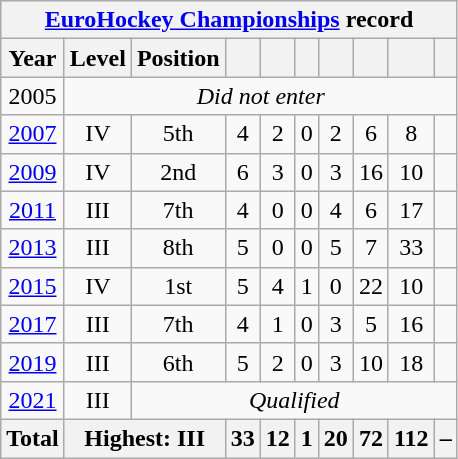<table class="wikitable" style="text-align: center;">
<tr>
<th colspan=11><a href='#'>EuroHockey Championships</a> record</th>
</tr>
<tr>
<th>Year</th>
<th>Level</th>
<th>Position</th>
<th></th>
<th></th>
<th></th>
<th></th>
<th></th>
<th></th>
<th></th>
</tr>
<tr>
<td>2005</td>
<td colspan=9><em>Did not enter</em></td>
</tr>
<tr>
<td> <a href='#'>2007</a></td>
<td>IV</td>
<td>5th</td>
<td>4</td>
<td>2</td>
<td>0</td>
<td>2</td>
<td>6</td>
<td>8</td>
<td></td>
</tr>
<tr>
<td> <a href='#'>2009</a></td>
<td>IV</td>
<td>2nd</td>
<td>6</td>
<td>3</td>
<td>0</td>
<td>3</td>
<td>16</td>
<td>10</td>
<td></td>
</tr>
<tr>
<td> <a href='#'>2011</a></td>
<td>III</td>
<td>7th</td>
<td>4</td>
<td>0</td>
<td>0</td>
<td>4</td>
<td>6</td>
<td>17</td>
<td></td>
</tr>
<tr>
<td> <a href='#'>2013</a></td>
<td>III</td>
<td>8th</td>
<td>5</td>
<td>0</td>
<td>0</td>
<td>5</td>
<td>7</td>
<td>33</td>
<td></td>
</tr>
<tr>
<td> <a href='#'>2015</a></td>
<td>IV</td>
<td>1st</td>
<td>5</td>
<td>4</td>
<td>1</td>
<td>0</td>
<td>22</td>
<td>10</td>
<td></td>
</tr>
<tr>
<td> <a href='#'>2017</a></td>
<td>III</td>
<td>7th</td>
<td>4</td>
<td>1</td>
<td>0</td>
<td>3</td>
<td>5</td>
<td>16</td>
<td></td>
</tr>
<tr>
<td> <a href='#'>2019</a></td>
<td>III</td>
<td>6th</td>
<td>5</td>
<td>2</td>
<td>0</td>
<td>3</td>
<td>10</td>
<td>18</td>
<td></td>
</tr>
<tr>
<td> <a href='#'>2021</a></td>
<td>III</td>
<td colspan=8><em>Qualified</em></td>
</tr>
<tr>
<th>Total</th>
<th colspan=2>Highest: III</th>
<th>33</th>
<th>12</th>
<th>1</th>
<th>20</th>
<th>72</th>
<th>112</th>
<th>–</th>
</tr>
</table>
